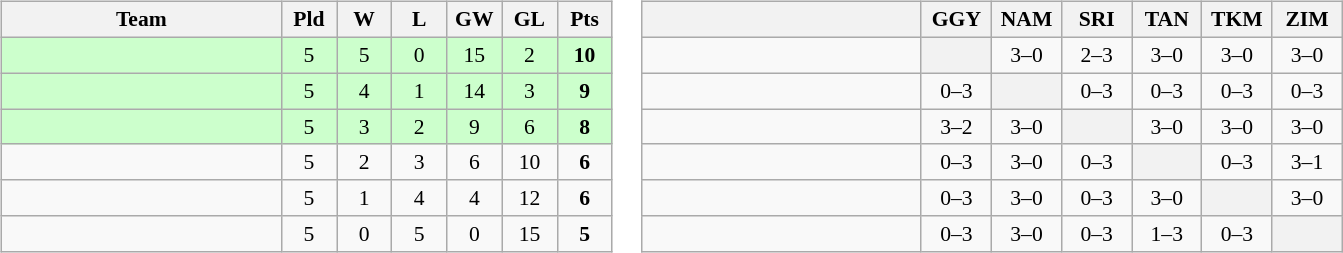<table>
<tr>
<td><br><table class="wikitable" style="text-align:center; font-size:90%">
<tr>
<th width=180>Team</th>
<th width=30>Pld</th>
<th width=30>W</th>
<th width=30>L</th>
<th width=30>GW</th>
<th width=30>GL</th>
<th width=30>Pts</th>
</tr>
<tr bgcolor="ccffcc">
<td style="text-align:left"></td>
<td>5</td>
<td>5</td>
<td>0</td>
<td>15</td>
<td>2</td>
<td><strong>10</strong></td>
</tr>
<tr bgcolor="ccffcc">
<td style="text-align:left"></td>
<td>5</td>
<td>4</td>
<td>1</td>
<td>14</td>
<td>3</td>
<td><strong>9</strong></td>
</tr>
<tr bgcolor="ccffcc">
<td style="text-align:left"></td>
<td>5</td>
<td>3</td>
<td>2</td>
<td>9</td>
<td>6</td>
<td><strong>8</strong></td>
</tr>
<tr>
<td style="text-align:left"></td>
<td>5</td>
<td>2</td>
<td>3</td>
<td>6</td>
<td>10</td>
<td><strong>6</strong></td>
</tr>
<tr>
<td style="text-align:left"></td>
<td>5</td>
<td>1</td>
<td>4</td>
<td>4</td>
<td>12</td>
<td><strong>6</strong></td>
</tr>
<tr>
<td style="text-align:left"></td>
<td>5</td>
<td>0</td>
<td>5</td>
<td>0</td>
<td>15</td>
<td><strong>5</strong></td>
</tr>
</table>
</td>
<td><br><table class="wikitable" style="text-align:center; font-size:90%">
<tr>
<th width="180"> </th>
<th width="40">GGY</th>
<th width="40">NAM</th>
<th width="40">SRI</th>
<th width="40">TAN</th>
<th width="40">TKM</th>
<th width="40">ZIM</th>
</tr>
<tr>
<td style="text-align:left;"></td>
<th></th>
<td>3–0</td>
<td>2–3</td>
<td>3–0</td>
<td>3–0</td>
<td>3–0</td>
</tr>
<tr>
<td style="text-align:left;"></td>
<td>0–3</td>
<th></th>
<td>0–3</td>
<td>0–3</td>
<td>0–3</td>
<td>0–3</td>
</tr>
<tr>
<td style="text-align:left;"></td>
<td>3–2</td>
<td>3–0</td>
<th></th>
<td>3–0</td>
<td>3–0</td>
<td>3–0</td>
</tr>
<tr>
<td style="text-align:left;"></td>
<td>0–3</td>
<td>3–0</td>
<td>0–3</td>
<th></th>
<td>0–3</td>
<td>3–1</td>
</tr>
<tr>
<td style="text-align:left;"></td>
<td>0–3</td>
<td>3–0</td>
<td>0–3</td>
<td>3–0</td>
<th></th>
<td>3–0</td>
</tr>
<tr>
<td style="text-align:left;"></td>
<td>0–3</td>
<td>3–0</td>
<td>0–3</td>
<td>1–3</td>
<td>0–3</td>
<th></th>
</tr>
</table>
</td>
</tr>
</table>
